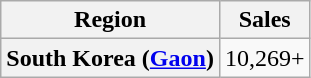<table class="wikitable plainrowheaders" style="text-align:center;">
<tr>
<th>Region</th>
<th>Sales</th>
</tr>
<tr>
<th scope=row>South Korea (<a href='#'>Gaon</a>)</th>
<td>10,269+</td>
</tr>
</table>
